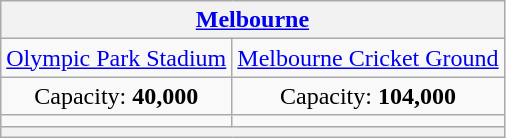<table class="wikitable" style="text-align:center">
<tr>
<th colspan=2><a href='#'>Melbourne</a></th>
</tr>
<tr>
<td><a href='#'>Olympic Park Stadium</a></td>
<td><a href='#'>Melbourne Cricket Ground</a></td>
</tr>
<tr>
<td>Capacity: <strong>40,000</strong></td>
<td>Capacity: <strong>104,000</strong></td>
</tr>
<tr>
<td></td>
<td></td>
</tr>
<tr>
<th rowspan=1 colspan=5></th>
</tr>
</table>
